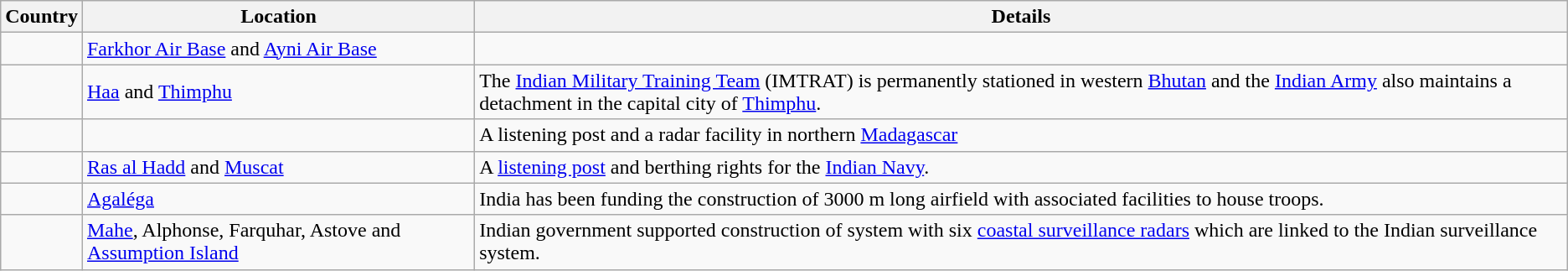<table class="wikitable">
<tr>
<th>Country</th>
<th>Location</th>
<th>Details</th>
</tr>
<tr>
<td></td>
<td><a href='#'>Farkhor Air Base</a> and <a href='#'>Ayni Air Base</a></td>
<td></td>
</tr>
<tr>
<td></td>
<td><a href='#'>Haa</a> and <a href='#'>Thimphu</a></td>
<td>The <a href='#'>Indian Military Training Team</a> (IMTRAT) is permanently stationed in western <a href='#'>Bhutan</a> and the <a href='#'>Indian Army</a> also maintains a detachment in the capital city of <a href='#'>Thimphu</a>.</td>
</tr>
<tr>
<td></td>
<td></td>
<td>A listening post and a radar facility in northern <a href='#'>Madagascar</a></td>
</tr>
<tr>
<td></td>
<td><a href='#'>Ras al Hadd</a>  and <a href='#'>Muscat</a></td>
<td>A <a href='#'>listening post</a> and berthing rights for the <a href='#'>Indian Navy</a>.</td>
</tr>
<tr>
<td></td>
<td><a href='#'>Agaléga</a></td>
<td>India has been funding the construction of 3000 m long airfield with associated facilities to house troops.</td>
</tr>
<tr>
<td></td>
<td><a href='#'>Mahe</a>, Alphonse, Farquhar, Astove and <a href='#'>Assumption Island</a></td>
<td>Indian government supported construction of system with six <a href='#'>coastal surveillance radars</a>  which are linked to the Indian surveillance system.</td>
</tr>
</table>
